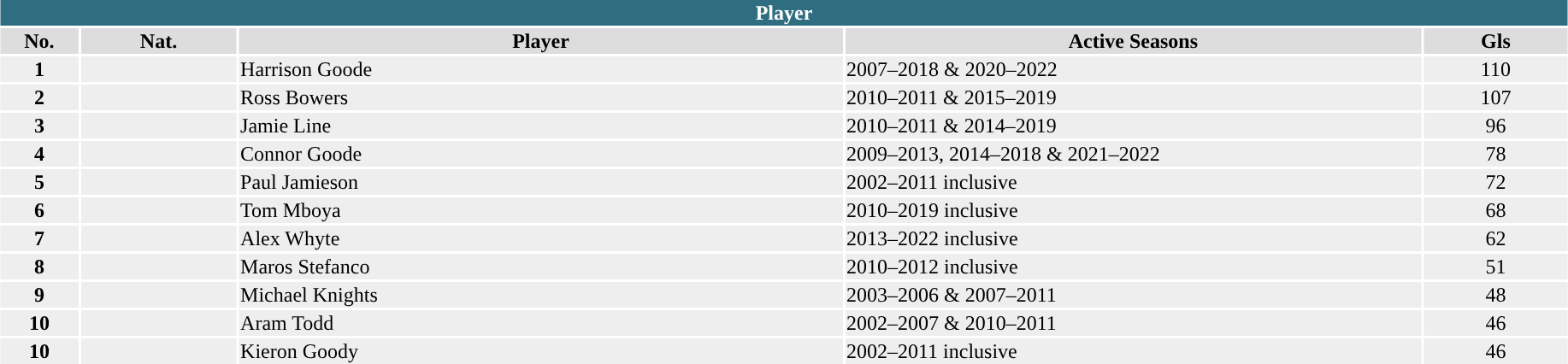<table class="toccolours"  style="width:97%; clear:both; margin:1.5em auto; text-align:center;">
<tr>
<th colspan="11" style="background:#2f6d81; color:white;”">Player</th>
</tr>
<tr style="background:#ddd;">
<th width=5%>No.</th>
<th width=10%>Nat.</th>
<th !width=30%>Player</th>
<th width=37%>Active Seasons</th>
<th widith=18%>Gls</th>
</tr>
<tr style="background:#eee;">
<td><strong>1</strong></td>
<td></td>
<td align=left>Harrison Goode</td>
<td align=left>2007–2018 & 2020–2022</td>
<td>110</td>
</tr>
<tr style="background:#eee;">
<td><strong>2</strong></td>
<td></td>
<td align=left>Ross Bowers</td>
<td align=left>2010–2011 & 2015–2019</td>
<td>107</td>
</tr>
<tr style="background:#eee;">
<td><strong>3</strong></td>
<td></td>
<td align=left>Jamie Line</td>
<td align=left>2010–2011 & 2014–2019</td>
<td>96</td>
</tr>
<tr style="background:#eee;">
<td><strong>4</strong></td>
<td></td>
<td align=left>Connor Goode</td>
<td align=left>2009–2013, 2014–2018 & 2021–2022</td>
<td>78</td>
</tr>
<tr style="background:#eee;">
<td><strong>5</strong></td>
<td></td>
<td align=left>Paul Jamieson</td>
<td align=left>2002–2011 inclusive</td>
<td>72</td>
</tr>
<tr style="background:#eee;">
<td><strong>6</strong></td>
<td></td>
<td align=left>Tom Mboya</td>
<td align=left>2010–2019 inclusive</td>
<td>68</td>
</tr>
<tr style="background:#eee;">
<td><strong>7</strong></td>
<td></td>
<td align=left>Alex Whyte</td>
<td align=left>2013–2022 inclusive</td>
<td>62</td>
</tr>
<tr style="background:#eee;">
<td><strong>8</strong></td>
<td></td>
<td align=left>Maros Stefanco</td>
<td align=left>2010–2012 inclusive</td>
<td>51</td>
</tr>
<tr style="background:#eee;">
<td><strong>9</strong></td>
<td></td>
<td align="left">Michael Knights</td>
<td align=left>2003–2006 & 2007–2011</td>
<td>48</td>
</tr>
<tr style="background:#eee;">
<td><strong>10</strong></td>
<td></td>
<td align=left>Aram Todd</td>
<td align=left>2002–2007 & 2010–2011</td>
<td>46</td>
</tr>
<tr style="background:#eee;">
<td><strong>10</strong></td>
<td></td>
<td align=left>Kieron Goody</td>
<td align=left>2002–2011 inclusive</td>
<td>46</td>
</tr>
</table>
